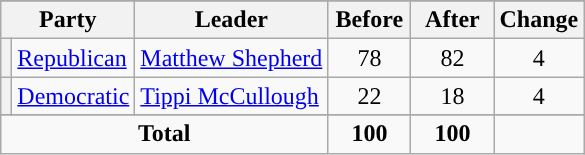<table class="wikitable" style="text-align:center;">
<tr>
</tr>
<tr>
<th colspan=2>Party</th>
<th>Leader</th>
<th style="width:3em">Before</th>
<th style="width:3em">After</th>
<th style="width:3em">Change</th>
</tr>
<tr>
<th style="background-color:"></th>
<td style="text-align:left;"><a href='#'>Republican</a></td>
<td style="text-align:left;"><a href='#'>Matthew Shepherd</a></td>
<td>78</td>
<td>82</td>
<td> 4</td>
</tr>
<tr>
<th style="background-color:"></th>
<td style="text-align:left;"><a href='#'>Democratic</a></td>
<td style="text-align:left;"><a href='#'>Tippi McCullough</a></td>
<td>22</td>
<td>18</td>
<td> 4</td>
</tr>
<tr>
</tr>
<tr>
<td colspan=3><strong>Total</strong></td>
<td><strong>100</strong></td>
<td><strong>100</strong></td>
<td></td>
</tr>
</table>
